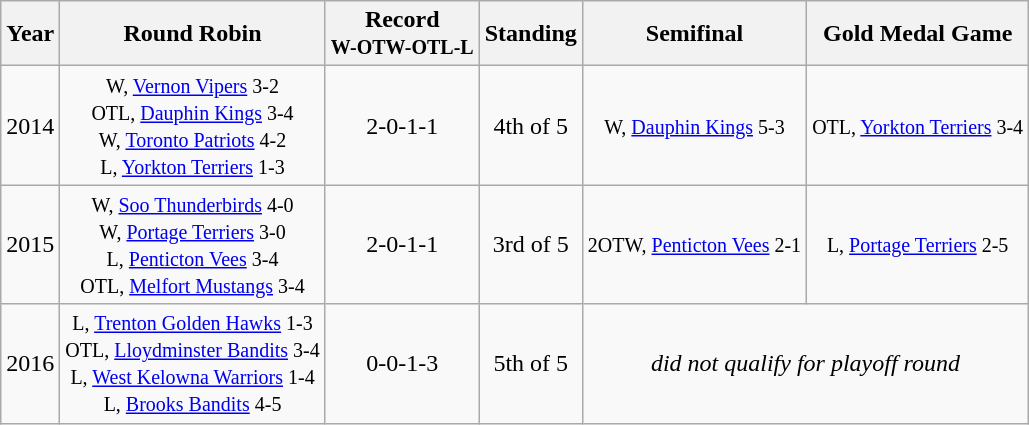<table class="wikitable" style="text-align:center;">
<tr>
<th>Year</th>
<th>Round Robin</th>
<th>Record<br><small>W-OTW-OTL-L</small></th>
<th>Standing</th>
<th>Semifinal</th>
<th>Gold Medal Game</th>
</tr>
<tr>
<td>2014</td>
<td><small>W, <a href='#'>Vernon Vipers</a> 3-2<br>OTL, <a href='#'>Dauphin Kings</a> 3-4<br>W, <a href='#'>Toronto Patriots</a> 4-2<br>L, <a href='#'>Yorkton Terriers</a> 1-3</small></td>
<td>2-0-1-1</td>
<td>4th of 5</td>
<td><small>W, <a href='#'>Dauphin Kings</a> 5-3</small></td>
<td><small>OTL, <a href='#'>Yorkton Terriers</a> 3-4</small></td>
</tr>
<tr>
<td>2015</td>
<td><small>W, <a href='#'>Soo Thunderbirds</a> 4-0<br>W, <a href='#'>Portage Terriers</a> 3-0<br>L, <a href='#'>Penticton Vees</a> 3-4<br>OTL, <a href='#'>Melfort Mustangs</a> 3-4</small></td>
<td>2-0-1-1</td>
<td>3rd of 5</td>
<td><small>2OTW, <a href='#'>Penticton Vees</a> 2-1</small></td>
<td><small>L, <a href='#'>Portage Terriers</a> 2-5</small></td>
</tr>
<tr>
<td>2016</td>
<td><small>L, <a href='#'>Trenton Golden Hawks</a> 1-3<br>OTL, <a href='#'>Lloydminster Bandits</a> 3-4<br>L, <a href='#'>West Kelowna Warriors</a> 1-4<br>L, <a href='#'>Brooks Bandits</a> 4-5</small></td>
<td>0-0-1-3</td>
<td>5th of 5</td>
<td colspan=2><em>did not qualify for playoff round</em></td>
</tr>
</table>
